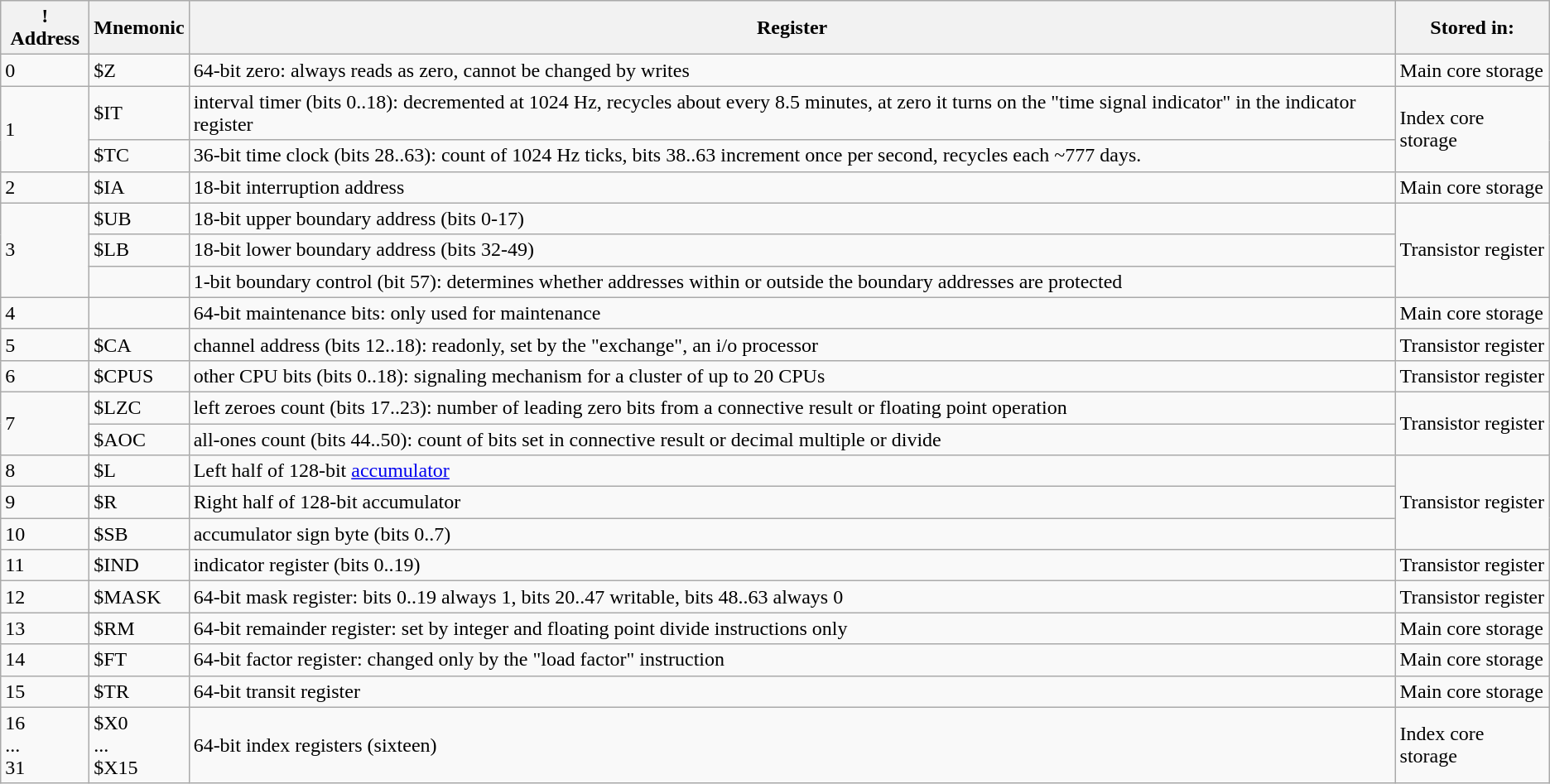<table class="wikitable">
<tr>
<th>! Address</th>
<th>Mnemonic</th>
<th>Register</th>
<th>Stored in:</th>
</tr>
<tr>
<td>0</td>
<td>$Z</td>
<td>64-bit zero: always reads as zero, cannot be changed by writes</td>
<td>Main core storage</td>
</tr>
<tr>
<td rowspan="2">1</td>
<td>$IT</td>
<td>interval timer (bits 0..18): decremented at 1024 Hz, recycles about every 8.5 minutes, at zero it turns on the "time signal indicator" in the indicator register</td>
<td rowspan="2">Index core storage</td>
</tr>
<tr>
<td>$TC</td>
<td>36-bit time clock (bits 28..63): count of 1024 Hz ticks, bits 38..63 increment once per second, recycles each ~777 days.</td>
</tr>
<tr>
<td>2</td>
<td>$IA</td>
<td>18-bit interruption address</td>
<td>Main core storage</td>
</tr>
<tr>
<td rowspan="3">3</td>
<td>$UB</td>
<td>18-bit upper boundary address (bits 0-17)</td>
<td rowspan="3">Transistor register</td>
</tr>
<tr>
<td>$LB</td>
<td>18-bit lower boundary address (bits 32-49)</td>
</tr>
<tr>
<td></td>
<td>1-bit boundary control (bit 57): determines whether addresses within or outside the boundary addresses are protected</td>
</tr>
<tr>
<td>4</td>
<td></td>
<td>64-bit maintenance bits: only used for maintenance</td>
<td>Main core storage</td>
</tr>
<tr>
<td>5</td>
<td>$CA</td>
<td>channel address (bits 12..18): readonly, set by the "exchange", an i/o processor</td>
<td>Transistor register</td>
</tr>
<tr>
<td>6</td>
<td>$CPUS</td>
<td>other CPU bits (bits 0..18): signaling mechanism for a cluster of up to 20 CPUs</td>
<td>Transistor register</td>
</tr>
<tr>
<td rowspan="2">7</td>
<td>$LZC</td>
<td>left zeroes count (bits 17..23): number of leading zero bits from a connective result or floating point operation</td>
<td rowspan="2">Transistor register</td>
</tr>
<tr>
<td>$AOC</td>
<td>all-ones count (bits 44..50): count of bits set in connective result or decimal multiple or divide</td>
</tr>
<tr>
<td>8</td>
<td>$L</td>
<td>Left half of 128-bit <a href='#'>accumulator</a></td>
<td rowspan="3">Transistor register</td>
</tr>
<tr>
<td>9</td>
<td>$R</td>
<td>Right half of 128-bit accumulator</td>
</tr>
<tr>
<td>10</td>
<td>$SB</td>
<td>accumulator sign byte (bits 0..7)</td>
</tr>
<tr>
<td>11</td>
<td>$IND</td>
<td>indicator register (bits 0..19)</td>
<td>Transistor register</td>
</tr>
<tr>
<td>12</td>
<td>$MASK</td>
<td>64-bit mask register: bits 0..19 always 1, bits 20..47 writable, bits 48..63 always 0</td>
<td>Transistor register</td>
</tr>
<tr>
<td>13</td>
<td>$RM</td>
<td>64-bit remainder register: set by integer and floating point divide instructions only</td>
<td>Main core storage</td>
</tr>
<tr>
<td>14</td>
<td>$FT</td>
<td>64-bit factor register: changed only by the "load factor" instruction</td>
<td>Main core storage</td>
</tr>
<tr>
<td>15</td>
<td>$TR</td>
<td>64-bit transit register</td>
<td>Main core storage</td>
</tr>
<tr>
<td>16<br>...<br>31</td>
<td>$X0<br>...<br>$X15</td>
<td>64-bit index registers (sixteen)</td>
<td>Index core storage</td>
</tr>
</table>
